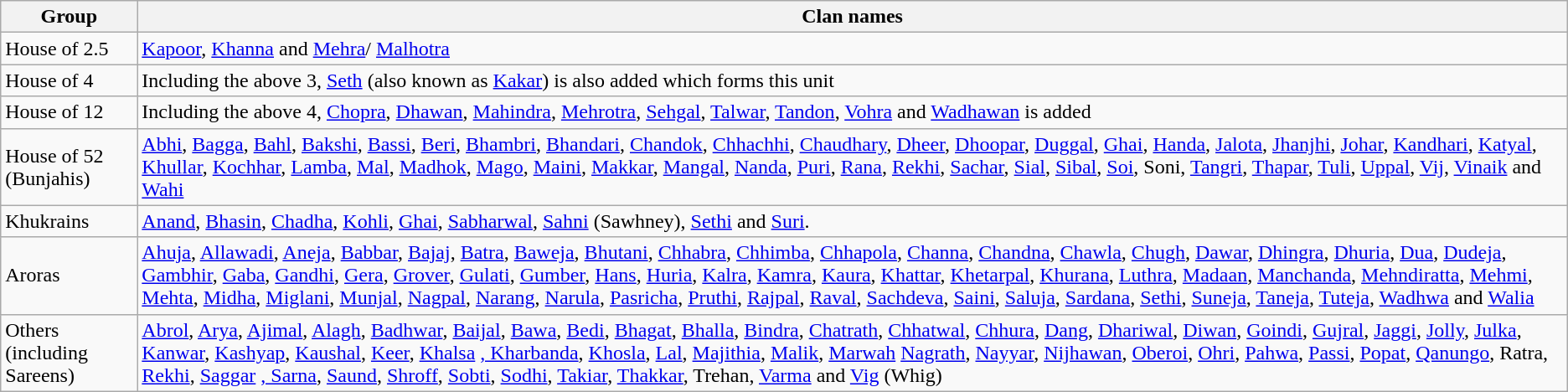<table class="wikitable">
<tr>
<th>Group</th>
<th>Clan names</th>
</tr>
<tr>
<td>House of 2.5</td>
<td><a href='#'>Kapoor</a>, <a href='#'>Khanna</a> and <a href='#'>Mehra</a>/ <a href='#'>Malhotra</a></td>
</tr>
<tr>
<td>House of 4</td>
<td>Including the above 3, <a href='#'>Seth</a> (also known as <a href='#'>Kakar</a>) is also added which forms this unit</td>
</tr>
<tr>
<td>House of 12</td>
<td>Including the above 4, <a href='#'>Chopra</a>, <a href='#'>Dhawan</a>, <a href='#'>Mahindra</a>, <a href='#'>Mehrotra</a>, <a href='#'>Sehgal</a>, <a href='#'>Talwar</a>, <a href='#'>Tandon</a>, <a href='#'>Vohra</a> and <a href='#'>Wadhawan</a> is added</td>
</tr>
<tr>
<td>House of 52<br>(Bunjahis)</td>
<td><a href='#'>Abhi</a>, <a href='#'>Bagga</a>, <a href='#'>Bahl</a>, <a href='#'>Bakshi</a>, <a href='#'>Bassi</a>, <a href='#'>Beri</a>, <a href='#'>Bhambri</a>, <a href='#'>Bhandari</a>, <a href='#'>Chandok</a>, <a href='#'>Chhachhi</a>, <a href='#'>Chaudhary</a>, <a href='#'>Dheer</a>, <a href='#'>Dhoopar</a>, <a href='#'>Duggal</a>, <a href='#'>Ghai</a>, <a href='#'>Handa</a>, <a href='#'>Jalota</a>, <a href='#'>Jhanjhi</a>, <a href='#'>Johar</a>, <a href='#'>Kandhari</a>, <a href='#'>Katyal</a>, <a href='#'>Khullar</a>, <a href='#'>Kochhar</a>, <a href='#'>Lamba</a>, <a href='#'>Mal</a>, <a href='#'>Madhok</a>, <a href='#'>Mago</a>, <a href='#'>Maini</a>, <a href='#'>Makkar</a>, <a href='#'>Mangal</a>, <a href='#'>Nanda</a>, <a href='#'>Puri</a>, <a href='#'>Rana</a>, <a href='#'>Rekhi</a>, <a href='#'>Sachar</a>, <a href='#'>Sial</a>, <a href='#'>Sibal</a>, <a href='#'>Soi</a>, Soni, <a href='#'>Tangri</a>, <a href='#'>Thapar</a>, <a href='#'>Tuli</a>, <a href='#'>Uppal</a>, <a href='#'>Vij</a>, <a href='#'>Vinaik</a> and <a href='#'>Wahi</a></td>
</tr>
<tr>
<td>Khukrains</td>
<td><a href='#'>Anand</a>, <a href='#'>Bhasin</a>, <a href='#'>Chadha</a>, <a href='#'>Kohli</a>, <a href='#'>Ghai</a>, <a href='#'>Sabharwal</a>, <a href='#'>Sahni</a> (Sawhney), <a href='#'>Sethi</a> and <a href='#'>Suri</a>.</td>
</tr>
<tr>
<td>Aroras</td>
<td><a href='#'>Ahuja</a>, <a href='#'>Allawadi</a>, <a href='#'>Aneja</a>, <a href='#'>Babbar</a>, <a href='#'>Bajaj</a>, <a href='#'>Batra</a>, <a href='#'>Baweja</a>, <a href='#'>Bhutani</a>, <a href='#'>Chhabra</a>, <a href='#'>Chhimba</a>, <a href='#'>Chhapola</a>, <a href='#'>Channa</a>, <a href='#'>Chandna</a>, <a href='#'>Chawla</a>, <a href='#'>Chugh</a>, <a href='#'>Dawar</a>, <a href='#'>Dhingra</a>, <a href='#'>Dhuria</a>, <a href='#'>Dua</a>, <a href='#'>Dudeja</a>, <a href='#'>Gambhir</a>, <a href='#'>Gaba</a>, <a href='#'>Gandhi</a>, <a href='#'>Gera</a>, <a href='#'>Grover</a>, <a href='#'>Gulati</a>, <a href='#'>Gumber</a>, <a href='#'>Hans</a>, <a href='#'>Huria</a>, <a href='#'>Kalra</a>, <a href='#'>Kamra</a>, <a href='#'>Kaura</a>, <a href='#'>Khattar</a>, <a href='#'>Khetarpal</a>, <a href='#'>Khurana</a>, <a href='#'>Luthra</a>, <a href='#'>Madaan</a>, <a href='#'>Manchanda</a>, <a href='#'>Mehndiratta</a>, <a href='#'>Mehmi</a>, <a href='#'>Mehta</a>, <a href='#'>Midha</a>, <a href='#'>Miglani</a>, <a href='#'>Munjal</a>, <a href='#'>Nagpal</a>, <a href='#'>Narang</a>, <a href='#'>Narula</a>, <a href='#'>Pasricha</a>, <a href='#'>Pruthi</a>, <a href='#'>Rajpal</a>, <a href='#'>Raval</a>, <a href='#'>Sachdeva</a>, <a href='#'>Saini</a>, <a href='#'>Saluja</a>, <a href='#'>Sardana</a>, <a href='#'>Sethi</a>, <a href='#'>Suneja</a>, <a href='#'>Taneja</a>, <a href='#'>Tuteja</a>, <a href='#'>Wadhwa</a> and <a href='#'>Walia</a></td>
</tr>
<tr>
<td>Others (including Sareens)</td>
<td><a href='#'>Abrol</a>, <a href='#'>Arya</a>, <a href='#'>Ajimal</a>, <a href='#'>Alagh</a>, <a href='#'>Badhwar</a>, <a href='#'>Baijal</a>, <a href='#'>Bawa</a>, <a href='#'>Bedi</a>, <a href='#'>Bhagat</a>, <a href='#'>Bhalla</a>, <a href='#'>Bindra</a>, <a href='#'>Chatrath</a>, <a href='#'>Chhatwal</a>, <a href='#'>Chhura</a>, <a href='#'>Dang</a>, <a href='#'>Dhariwal</a>, <a href='#'>Diwan</a>, <a href='#'>Goindi</a>, <a href='#'>Gujral</a>, <a href='#'>Jaggi</a>, <a href='#'>Jolly</a>, <a href='#'>Julka</a>, <a href='#'>Kanwar</a>, <a href='#'>Kashyap</a>, <a href='#'>Kaushal</a>, <a href='#'>Keer</a>, <a href='#'>Khalsa</a> <a href='#'>, Kharbanda</a>, <a href='#'>Khosla</a>, <a href='#'>Lal</a>, <a href='#'>Majithia</a>, <a href='#'>Malik</a>, <a href='#'>Marwah</a> <a href='#'>Nagrath</a>, <a href='#'>Nayyar</a>, <a href='#'>Nijhawan</a>, <a href='#'>Oberoi</a>, <a href='#'>Ohri</a>, <a href='#'>Pahwa</a>, <a href='#'>Passi</a>, <a href='#'>Popat</a>, <a href='#'>Qanungo</a>, Ratra, <a href='#'>Rekhi</a>, <a href='#'>Saggar</a> <a href='#'>, Sarna</a>, <a href='#'>Saund</a>, <a href='#'>Shroff</a>, <a href='#'>Sobti</a>, <a href='#'>Sodhi</a>, <a href='#'>Takiar</a>, <a href='#'>Thakkar</a>, Trehan, <a href='#'>Varma</a> and <a href='#'>Vig</a> (Whig)</td>
</tr>
</table>
